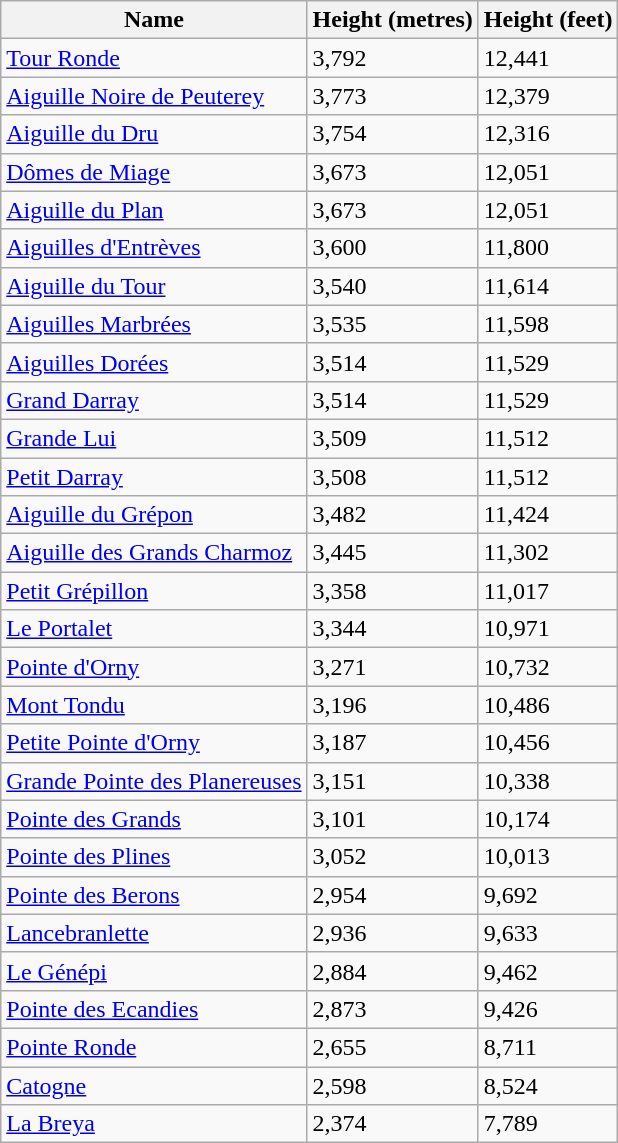<table class="wikitable">
<tr>
<th align=left>Name</th>
<th align=left>Height (metres)</th>
<th align left>Height (feet)</th>
</tr>
<tr>
<td><a href='#'>Tour Ronde</a></td>
<td>3,792</td>
<td>12,441</td>
</tr>
<tr>
<td><a href='#'>Aiguille Noire de Peuterey</a></td>
<td>3,773</td>
<td>12,379</td>
</tr>
<tr>
<td><a href='#'>Aiguille du Dru</a></td>
<td>3,754</td>
<td>12,316</td>
</tr>
<tr>
<td><a href='#'>Dômes de Miage</a></td>
<td>3,673</td>
<td>12,051</td>
</tr>
<tr>
<td><a href='#'>Aiguille du Plan</a></td>
<td>3,673</td>
<td>12,051</td>
</tr>
<tr>
<td><a href='#'>Aiguilles d'Entrèves</a></td>
<td>3,600</td>
<td>11,800</td>
</tr>
<tr>
<td><a href='#'>Aiguille du Tour</a></td>
<td>3,540</td>
<td>11,614</td>
</tr>
<tr>
<td><a href='#'>Aiguilles Marbrées</a></td>
<td>3,535</td>
<td>11,598</td>
</tr>
<tr>
<td><a href='#'>Aiguilles Dorées</a></td>
<td>3,514</td>
<td>11,529</td>
</tr>
<tr>
<td><a href='#'>Grand Darray</a></td>
<td>3,514</td>
<td>11,529</td>
</tr>
<tr>
<td><a href='#'>Grande Lui</a></td>
<td>3,509</td>
<td>11,512</td>
</tr>
<tr>
<td><a href='#'>Petit Darray</a></td>
<td>3,508</td>
<td>11,512</td>
</tr>
<tr>
<td><a href='#'>Aiguille du Grépon</a></td>
<td>3,482</td>
<td>11,424</td>
</tr>
<tr>
<td><a href='#'>Aiguille des Grands Charmoz</a></td>
<td>3,445</td>
<td>11,302</td>
</tr>
<tr>
<td><a href='#'>Petit Grépillon</a></td>
<td>3,358</td>
<td>11,017</td>
</tr>
<tr>
<td><a href='#'>Le Portalet</a></td>
<td>3,344</td>
<td>10,971</td>
</tr>
<tr>
<td><a href='#'>Pointe d'Orny</a></td>
<td>3,271</td>
<td>10,732</td>
</tr>
<tr>
<td><a href='#'>Mont Tondu</a></td>
<td>3,196</td>
<td>10,486</td>
</tr>
<tr>
<td><a href='#'>Petite Pointe d'Orny</a></td>
<td>3,187</td>
<td>10,456</td>
</tr>
<tr>
<td><a href='#'>Grande Pointe des Planereuses</a></td>
<td>3,151</td>
<td>10,338</td>
</tr>
<tr>
<td><a href='#'>Pointe des Grands</a></td>
<td>3,101</td>
<td>10,174</td>
</tr>
<tr>
<td><a href='#'>Pointe des Plines</a></td>
<td>3,052</td>
<td>10,013</td>
</tr>
<tr>
<td><a href='#'>Pointe des Berons</a></td>
<td>2,954</td>
<td>9,692</td>
</tr>
<tr>
<td><a href='#'>Lancebranlette</a></td>
<td>2,936</td>
<td>9,633</td>
</tr>
<tr>
<td><a href='#'>Le Génépi</a></td>
<td>2,884</td>
<td>9,462</td>
</tr>
<tr>
<td><a href='#'>Pointe des Ecandies</a></td>
<td>2,873</td>
<td>9,426</td>
</tr>
<tr>
<td><a href='#'>Pointe Ronde</a></td>
<td>2,655</td>
<td>8,711</td>
</tr>
<tr>
<td><a href='#'>Catogne</a></td>
<td>2,598</td>
<td>8,524</td>
</tr>
<tr>
<td><a href='#'>La Breya</a></td>
<td>2,374</td>
<td>7,789</td>
</tr>
</table>
